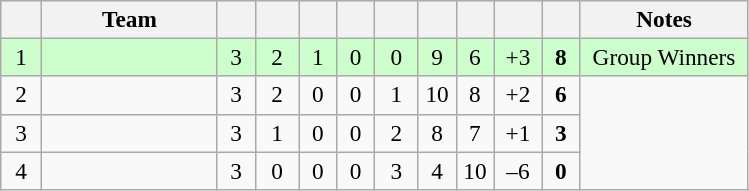<table class="wikitable" style="text-align: center; font-size: 97%;">
<tr>
<th width="20"></th>
<th width="110">Team</th>
<th width="18"></th>
<th width="22"></th>
<th width="18"></th>
<th width="18"></th>
<th width="22"></th>
<th width="18"></th>
<th width="18"></th>
<th width="25"></th>
<th width="18"></th>
<th width="105">Notes</th>
</tr>
<tr style="background-color: #ccffcc;">
<td>1</td>
<td align=left></td>
<td>3</td>
<td>2</td>
<td>1</td>
<td>0</td>
<td>0</td>
<td>9</td>
<td>6</td>
<td>+3</td>
<td><strong>8</strong></td>
<td>Group Winners</td>
</tr>
<tr>
<td>2</td>
<td align=left></td>
<td>3</td>
<td>2</td>
<td>0</td>
<td>0</td>
<td>1</td>
<td>10</td>
<td>8</td>
<td>+2</td>
<td><strong>6</strong></td>
<td rowspan="3"></td>
</tr>
<tr>
<td>3</td>
<td align=left></td>
<td>3</td>
<td>1</td>
<td>0</td>
<td>0</td>
<td>2</td>
<td>8</td>
<td>7</td>
<td>+1</td>
<td><strong>3</strong></td>
</tr>
<tr>
<td>4</td>
<td align=left></td>
<td>3</td>
<td>0</td>
<td>0</td>
<td>0</td>
<td>3</td>
<td>4</td>
<td>10</td>
<td>–6</td>
<td><strong>0</strong></td>
</tr>
</table>
